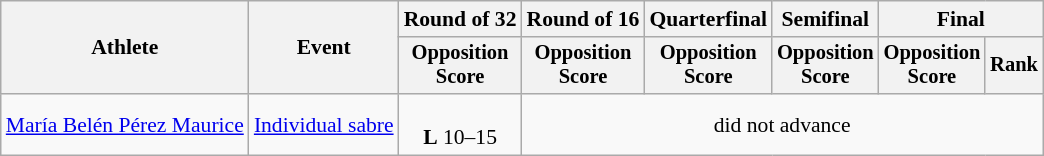<table class="wikitable" style="font-size:90%">
<tr>
<th rowspan="2">Athlete</th>
<th rowspan="2">Event</th>
<th>Round of 32</th>
<th>Round of 16</th>
<th>Quarterfinal</th>
<th>Semifinal</th>
<th colspan=2>Final</th>
</tr>
<tr style="font-size:95%">
<th>Opposition <br> Score</th>
<th>Opposition <br> Score</th>
<th>Opposition <br> Score</th>
<th>Opposition <br> Score</th>
<th>Opposition <br> Score</th>
<th>Rank</th>
</tr>
<tr align=center>
<td align=left><a href='#'>María Belén Pérez Maurice</a></td>
<td align=left><a href='#'>Individual sabre</a></td>
<td><br><strong>L</strong> 10–15</td>
<td colspan=5>did not advance</td>
</tr>
</table>
